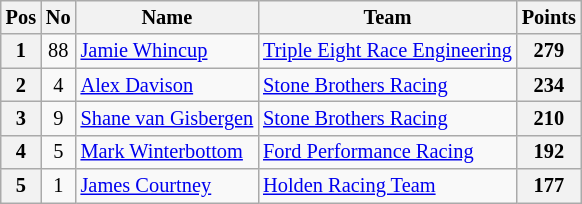<table class="wikitable" style="font-size: 85%;">
<tr>
<th>Pos</th>
<th>No</th>
<th>Name</th>
<th>Team</th>
<th>Points</th>
</tr>
<tr>
<th>1</th>
<td align="center">88</td>
<td> <a href='#'>Jamie Whincup</a></td>
<td><a href='#'>Triple Eight Race Engineering</a></td>
<th>279</th>
</tr>
<tr>
<th>2</th>
<td align="center">4</td>
<td> <a href='#'>Alex Davison</a></td>
<td><a href='#'>Stone Brothers Racing</a></td>
<th>234</th>
</tr>
<tr>
<th>3</th>
<td align="center">9</td>
<td> <a href='#'>Shane van Gisbergen</a></td>
<td><a href='#'>Stone Brothers Racing</a></td>
<th>210</th>
</tr>
<tr>
<th>4</th>
<td align="center">5</td>
<td> <a href='#'>Mark Winterbottom</a></td>
<td><a href='#'>Ford Performance Racing</a></td>
<th>192</th>
</tr>
<tr>
<th>5</th>
<td align="center">1</td>
<td> <a href='#'>James Courtney</a></td>
<td><a href='#'>Holden Racing Team</a></td>
<th>177</th>
</tr>
</table>
